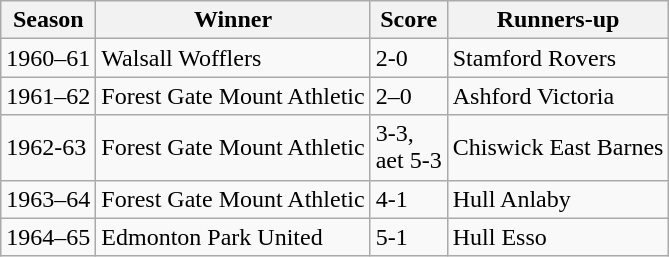<table class="wikitable">
<tr>
<th>Season</th>
<th>Winner</th>
<th>Score</th>
<th>Runners-up</th>
</tr>
<tr>
<td>1960–61</td>
<td>Walsall Wofflers</td>
<td>2-0</td>
<td>Stamford Rovers</td>
</tr>
<tr>
<td>1961–62</td>
<td>Forest Gate Mount Athletic</td>
<td>2–0</td>
<td>Ashford Victoria</td>
</tr>
<tr>
<td>1962-63</td>
<td>Forest Gate Mount Athletic</td>
<td>3-3,<br>aet 5-3</td>
<td>Chiswick East Barnes</td>
</tr>
<tr>
<td>1963–64</td>
<td>Forest Gate Mount Athletic</td>
<td>4-1</td>
<td>Hull Anlaby</td>
</tr>
<tr>
<td>1964–65</td>
<td>Edmonton Park United</td>
<td>5-1</td>
<td>Hull Esso</td>
</tr>
</table>
